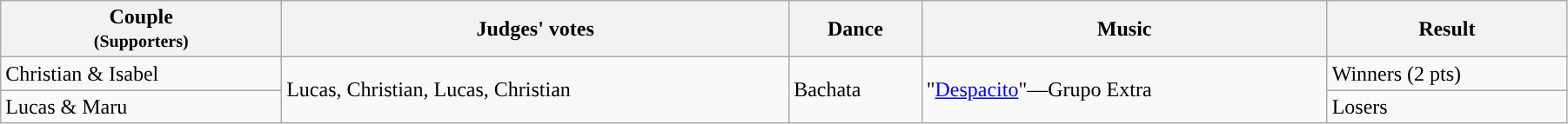<table class="wikitable sortable" style="width:95%; white-space:nowrap;">
<tr>
<th>Couple<br><small>(Supporters)</small></th>
<th>Judges' votes</th>
<th>Dance</th>
<th>Music</th>
<th>Result</th>
</tr>
<tr>
<td>Christian & Isabel<br></td>
<td rowspan=2>Lucas, Christian, Lucas, Christian</td>
<td rowspan=2>Bachata</td>
<td rowspan=2>"<a href='#'>Despacito</a>"—Grupo Extra</td>
<td>Winners (2 pts)</td>
</tr>
<tr>
<td>Lucas & Maru<br></td>
<td>Losers</td>
</tr>
</table>
